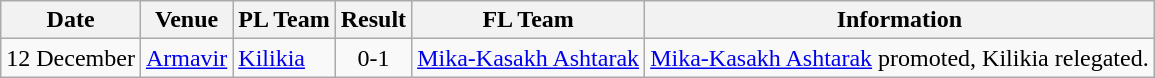<table class="wikitable">
<tr>
<th>Date</th>
<th>Venue</th>
<th>PL Team</th>
<th>Result</th>
<th>FL Team</th>
<th>Information</th>
</tr>
<tr>
<td>12 December</td>
<td><a href='#'>Armavir</a></td>
<td><a href='#'>Kilikia</a></td>
<td align=center>0-1</td>
<td><a href='#'>Mika-Kasakh Ashtarak</a></td>
<td><a href='#'>Mika-Kasakh Ashtarak</a> promoted, Kilikia relegated.</td>
</tr>
</table>
